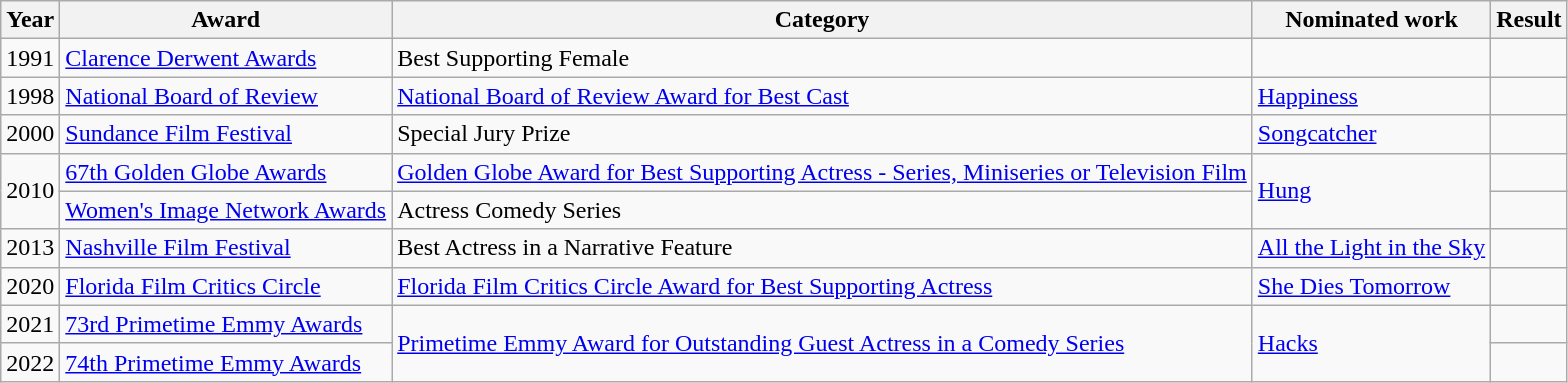<table class="wikitable sortable">
<tr>
<th>Year</th>
<th>Award</th>
<th>Category</th>
<th>Nominated work</th>
<th class="wikitable unsortable">Result</th>
</tr>
<tr>
<td>1991</td>
<td><a href='#'>Clarence Derwent Awards</a></td>
<td>Best Supporting Female</td>
<td></td>
<td></td>
</tr>
<tr>
<td>1998</td>
<td><a href='#'>National Board of Review</a></td>
<td><a href='#'>National Board of Review Award for Best Cast</a></td>
<td><a href='#'>Happiness</a></td>
<td></td>
</tr>
<tr>
<td>2000</td>
<td><a href='#'>Sundance Film Festival</a></td>
<td>Special Jury Prize</td>
<td><a href='#'>Songcatcher</a></td>
<td></td>
</tr>
<tr>
<td rowspan="2">2010</td>
<td><a href='#'>67th Golden Globe Awards</a></td>
<td><a href='#'>Golden Globe Award for Best Supporting Actress - Series, Miniseries or Television Film</a></td>
<td rowspan="2"><a href='#'>Hung</a></td>
<td></td>
</tr>
<tr>
<td><a href='#'>Women's Image Network Awards</a></td>
<td>Actress Comedy Series</td>
<td></td>
</tr>
<tr>
<td>2013</td>
<td><a href='#'>Nashville Film Festival</a></td>
<td>Best Actress in a Narrative Feature</td>
<td><a href='#'>All the Light in the Sky</a></td>
<td></td>
</tr>
<tr>
<td>2020</td>
<td><a href='#'>Florida Film Critics Circle</a></td>
<td><a href='#'>Florida Film Critics Circle Award for Best Supporting Actress</a></td>
<td><a href='#'>She Dies Tomorrow</a></td>
<td></td>
</tr>
<tr>
<td>2021</td>
<td><a href='#'>73rd Primetime Emmy Awards</a></td>
<td rowspan="2"><a href='#'>Primetime Emmy Award for Outstanding Guest Actress in a Comedy Series</a></td>
<td rowspan="2"><a href='#'>Hacks</a></td>
<td></td>
</tr>
<tr>
<td>2022</td>
<td><a href='#'>74th Primetime Emmy Awards</a></td>
<td></td>
</tr>
</table>
